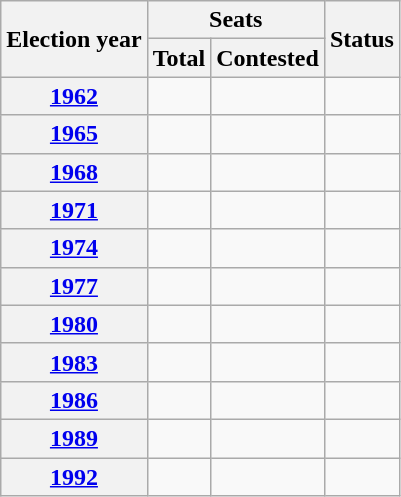<table class="wikitable">
<tr>
<th rowspan=2>Election year</th>
<th colspan=2>Seats</th>
<th rowspan=2>Status</th>
</tr>
<tr>
<th>Total</th>
<th>Contested</th>
</tr>
<tr>
<th><a href='#'>1962</a></th>
<td></td>
<td></td>
<td></td>
</tr>
<tr>
<th><a href='#'>1965</a></th>
<td></td>
<td></td>
<td></td>
</tr>
<tr>
<th><a href='#'>1968</a></th>
<td></td>
<td></td>
<td></td>
</tr>
<tr>
<th><a href='#'>1971</a></th>
<td></td>
<td></td>
<td></td>
</tr>
<tr>
<th><a href='#'>1974</a></th>
<td></td>
<td></td>
<td></td>
</tr>
<tr>
<th><a href='#'>1977</a></th>
<td></td>
<td></td>
<td></td>
</tr>
<tr>
<th><a href='#'>1980</a></th>
<td></td>
<td></td>
<td></td>
</tr>
<tr>
<th><a href='#'>1983</a></th>
<td></td>
<td></td>
<td></td>
</tr>
<tr>
<th><a href='#'>1986</a></th>
<td></td>
<td></td>
<td></td>
</tr>
<tr>
<th><a href='#'>1989</a></th>
<td></td>
<td></td>
<td></td>
</tr>
<tr>
<th><a href='#'>1992</a></th>
<td></td>
<td></td>
<td></td>
</tr>
</table>
